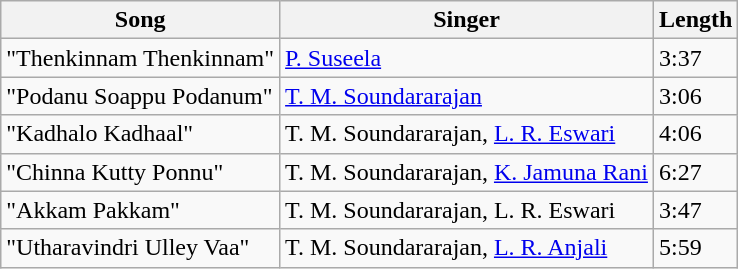<table class="wikitable">
<tr>
<th>Song</th>
<th>Singer</th>
<th>Length</th>
</tr>
<tr>
<td>"Thenkinnam Thenkinnam"</td>
<td><a href='#'>P. Suseela</a></td>
<td>3:37</td>
</tr>
<tr>
<td>"Podanu Soappu Podanum"</td>
<td><a href='#'>T. M. Soundararajan</a></td>
<td>3:06</td>
</tr>
<tr>
<td>"Kadhalo Kadhaal"</td>
<td>T. M. Soundararajan, <a href='#'>L. R. Eswari</a></td>
<td>4:06</td>
</tr>
<tr>
<td>"Chinna Kutty Ponnu"</td>
<td>T. M. Soundararajan, <a href='#'>K. Jamuna Rani</a></td>
<td>6:27</td>
</tr>
<tr>
<td>"Akkam Pakkam"</td>
<td>T. M. Soundararajan, L. R. Eswari</td>
<td>3:47</td>
</tr>
<tr>
<td>"Utharavindri Ulley Vaa"</td>
<td>T. M. Soundararajan, <a href='#'>L. R. Anjali</a></td>
<td>5:59</td>
</tr>
</table>
